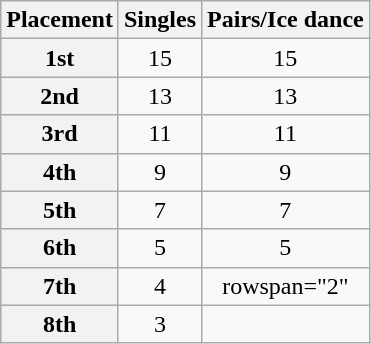<table class="wikitable unsortable" style="text-align:center">
<tr>
<th scope="col">Placement</th>
<th scope="col">Singles</th>
<th scope="col">Pairs/Ice dance</th>
</tr>
<tr>
<th scope="row">1st</th>
<td>15</td>
<td>15</td>
</tr>
<tr>
<th scope="row">2nd</th>
<td>13</td>
<td>13</td>
</tr>
<tr>
<th scope="row">3rd</th>
<td>11</td>
<td>11</td>
</tr>
<tr>
<th scope="row">4th</th>
<td>9</td>
<td>9</td>
</tr>
<tr>
<th scope="row">5th</th>
<td>7</td>
<td>7</td>
</tr>
<tr>
<th scope="row">6th</th>
<td>5</td>
<td>5</td>
</tr>
<tr>
<th scope="row">7th</th>
<td>4</td>
<td>rowspan="2" </td>
</tr>
<tr>
<th scope="row">8th</th>
<td>3</td>
</tr>
</table>
